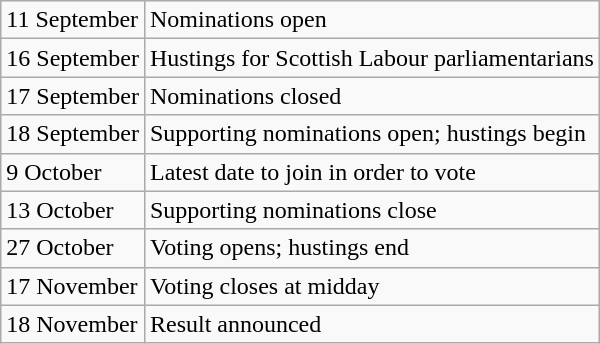<table class="wikitable">
<tr>
<td>11 September</td>
<td>Nominations open</td>
</tr>
<tr>
<td>16 September</td>
<td>Hustings for Scottish Labour parliamentarians</td>
</tr>
<tr>
<td>17 September</td>
<td>Nominations closed</td>
</tr>
<tr>
<td>18 September</td>
<td>Supporting nominations open; hustings begin</td>
</tr>
<tr>
<td>9 October</td>
<td>Latest date to join in order to vote</td>
</tr>
<tr>
<td>13 October</td>
<td>Supporting nominations close</td>
</tr>
<tr>
<td>27 October</td>
<td>Voting opens; hustings end</td>
</tr>
<tr>
<td>17 November</td>
<td>Voting closes at midday</td>
</tr>
<tr>
<td>18 November</td>
<td>Result announced</td>
</tr>
</table>
